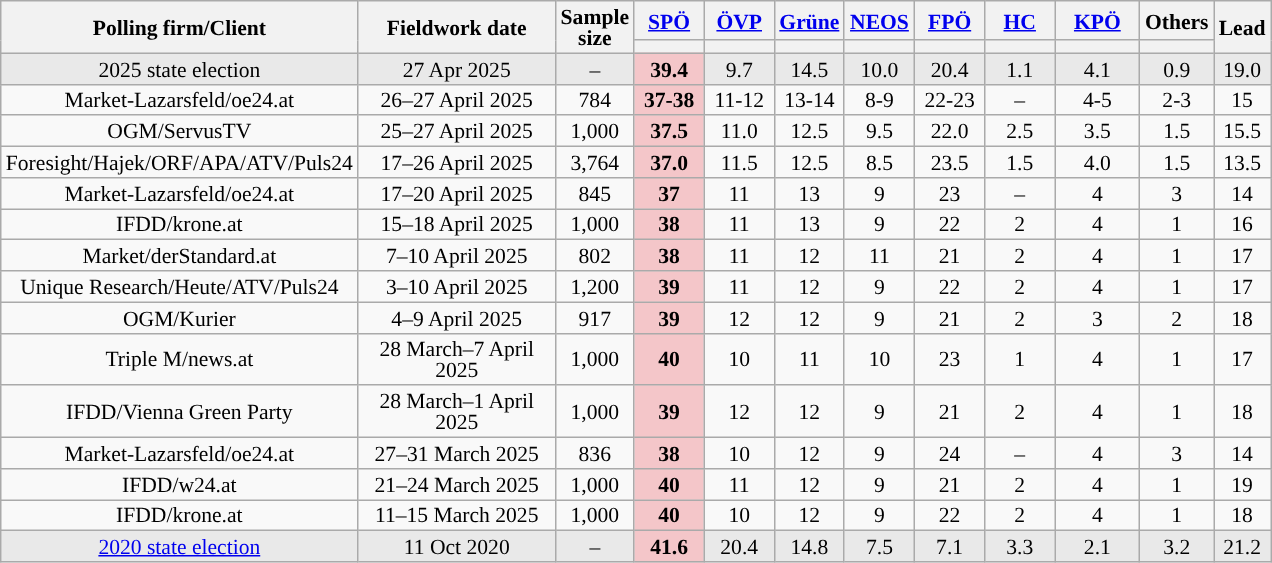<table class="wikitable sortable" style="text-align:center;font-size:90%;line-height:14px;">
<tr>
<th rowspan="2" style="width:150px;">Polling firm/Client</th>
<th rowspan="2" style="width:125px;">Fieldwork date</th>
<th rowspan="2" style="width:35px;">Sample<br>size</th>
<th class="unsortable" style="width:40px;"><a href='#'>SPÖ</a></th>
<th class="unsortable" style="width:40px;"><a href='#'>ÖVP</a></th>
<th class="unsortable" style="width:40px;"><a href='#'>Grüne</a></th>
<th class="unsortable" style="width:40px;"><a href='#'>NEOS</a></th>
<th class="unsortable" style="width:40px;"><a href='#'>FPÖ</a></th>
<th class="unsortable" style="width:40px;"><a href='#'>HC</a></th>
<th class="unsortable" style="width:50px;"><a href='#'>KPÖ</a></th>
<th class="unsortable" style="width:40px;">Others</th>
<th rowspan="2" style="width:30px;">Lead</th>
</tr>
<tr>
<th style="background:"></th>
<th style="background:"></th>
<th style="background:"></th>
<th style="background:"></th>
<th style="background:"></th>
<th style="background:"></th>
<th style="background:"></th>
<th style="background:"></th>
</tr>
<tr style="background:#E9E9E9;">
<td>2025 state election</td>
<td data-sort-value="2015-10-11">27 Apr 2025</td>
<td>–</td>
<td style="background:#F4C6C9;"><strong>39.4</strong></td>
<td>9.7</td>
<td>14.5</td>
<td>10.0</td>
<td>20.4</td>
<td>1.1</td>
<td>4.1</td>
<td>0.9</td>
<td style="background:">19.0</td>
</tr>
<tr>
<td>Market-Lazarsfeld/oe24.at</td>
<td>26–27 April 2025</td>
<td>784</td>
<td style="background:#F4C6C9;"><strong>37-38</strong></td>
<td>11-12</td>
<td>13-14</td>
<td>8-9</td>
<td>22-23</td>
<td>–</td>
<td>4-5</td>
<td>2-3</td>
<td style="background:">15</td>
</tr>
<tr>
<td>OGM/ServusTV</td>
<td>25–27 April 2025</td>
<td>1,000</td>
<td style="background:#F4C6C9;"><strong>37.5</strong></td>
<td>11.0</td>
<td>12.5</td>
<td>9.5</td>
<td>22.0</td>
<td>2.5</td>
<td>3.5</td>
<td>1.5</td>
<td style="background:">15.5</td>
</tr>
<tr>
<td>Foresight/Hajek/ORF/APA/ATV/Puls24</td>
<td>17–26 April 2025</td>
<td>3,764</td>
<td style="background:#F4C6C9;"><strong>37.0</strong></td>
<td>11.5</td>
<td>12.5</td>
<td>8.5</td>
<td>23.5</td>
<td>1.5</td>
<td>4.0</td>
<td>1.5</td>
<td style="background:">13.5</td>
</tr>
<tr>
<td>Market-Lazarsfeld/oe24.at</td>
<td>17–20 April 2025</td>
<td>845</td>
<td style="background:#F4C6C9;"><strong>37</strong></td>
<td>11</td>
<td>13</td>
<td>9</td>
<td>23</td>
<td>–</td>
<td>4</td>
<td>3</td>
<td style="background:">14</td>
</tr>
<tr>
<td>IFDD/krone.at</td>
<td>15–18 April 2025</td>
<td>1,000</td>
<td style="background:#F4C6C9;"><strong>38</strong></td>
<td>11</td>
<td>13</td>
<td>9</td>
<td>22</td>
<td>2</td>
<td>4</td>
<td>1</td>
<td style="background:">16</td>
</tr>
<tr>
<td>Market/derStandard.at</td>
<td>7–10 April 2025</td>
<td>802</td>
<td style="background:#F4C6C9;"><strong>38</strong></td>
<td>11</td>
<td>12</td>
<td>11</td>
<td>21</td>
<td>2</td>
<td>4</td>
<td>1</td>
<td style="background:">17</td>
</tr>
<tr>
<td>Unique Research/Heute/ATV/Puls24</td>
<td>3–10 April 2025</td>
<td>1,200</td>
<td style="background:#F4C6C9;"><strong>39</strong></td>
<td>11</td>
<td>12</td>
<td>9</td>
<td>22</td>
<td>2</td>
<td>4</td>
<td>1</td>
<td style="background:">17</td>
</tr>
<tr>
<td>OGM/Kurier</td>
<td>4–9 April 2025</td>
<td>917</td>
<td style="background:#F4C6C9;"><strong>39</strong></td>
<td>12</td>
<td>12</td>
<td>9</td>
<td>21</td>
<td>2</td>
<td>3</td>
<td>2</td>
<td style="background:">18</td>
</tr>
<tr>
<td>Triple M/news.at</td>
<td>28 March–7 April 2025</td>
<td>1,000</td>
<td style="background:#F4C6C9;"><strong>40</strong></td>
<td>10</td>
<td>11</td>
<td>10</td>
<td>23</td>
<td>1</td>
<td>4</td>
<td>1</td>
<td style="background:">17</td>
</tr>
<tr>
<td>IFDD/Vienna Green Party</td>
<td>28 March–1 April 2025</td>
<td>1,000</td>
<td style="background:#F4C6C9;"><strong>39</strong></td>
<td>12</td>
<td>12</td>
<td>9</td>
<td>21</td>
<td>2</td>
<td>4</td>
<td>1</td>
<td style="background:">18</td>
</tr>
<tr>
<td>Market-Lazarsfeld/oe24.at</td>
<td>27–31 March 2025</td>
<td>836</td>
<td style="background:#F4C6C9;"><strong>38</strong></td>
<td>10</td>
<td>12</td>
<td>9</td>
<td>24</td>
<td>–</td>
<td>4</td>
<td>3</td>
<td style="background:">14</td>
</tr>
<tr>
<td>IFDD/w24.at</td>
<td>21–24 March 2025</td>
<td>1,000</td>
<td style="background:#F4C6C9;"><strong>40</strong></td>
<td>11</td>
<td>12</td>
<td>9</td>
<td>21</td>
<td>2</td>
<td>4</td>
<td>1</td>
<td style="background:">19</td>
</tr>
<tr>
<td>IFDD/krone.at</td>
<td>11–15 March 2025</td>
<td>1,000</td>
<td style="background:#F4C6C9;"><strong>40</strong></td>
<td>10</td>
<td>12</td>
<td>9</td>
<td>22</td>
<td>2</td>
<td>4</td>
<td>1</td>
<td style="background:">18</td>
</tr>
<tr style="background:#E9E9E9;">
<td><a href='#'>2020 state election</a></td>
<td data-sort-value="2015-10-11">11 Oct 2020</td>
<td>–</td>
<td style="background:#F4C6C9;"><strong>41.6</strong></td>
<td>20.4</td>
<td>14.8</td>
<td>7.5</td>
<td>7.1</td>
<td>3.3</td>
<td>2.1</td>
<td>3.2</td>
<td style="background:">21.2</td>
</tr>
</table>
